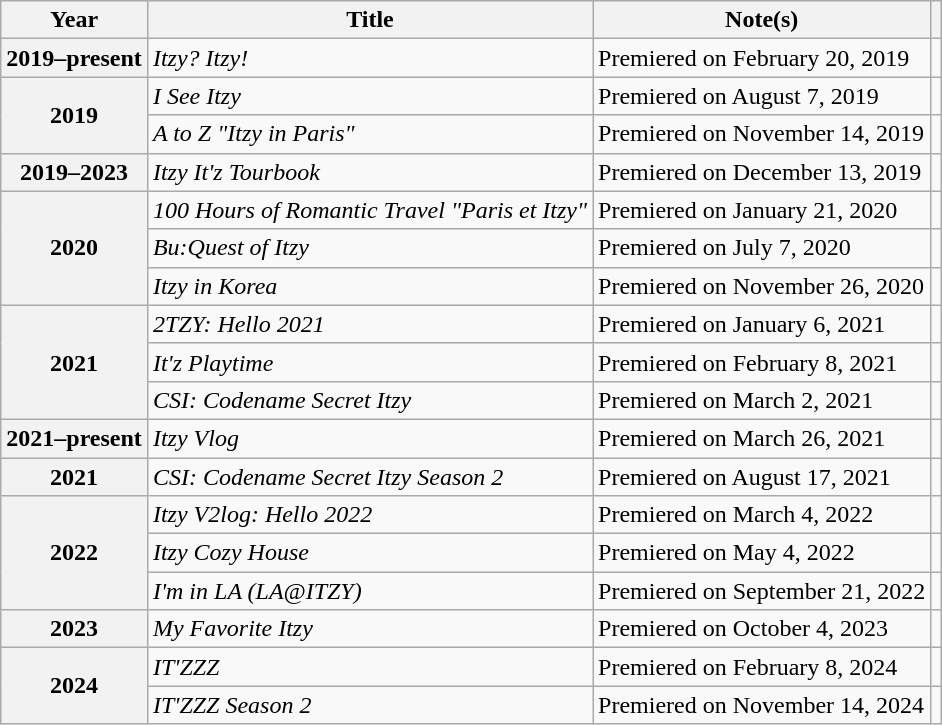<table class="wikitable plainrowheaders">
<tr>
<th scope="col">Year</th>
<th scope="col">Title</th>
<th scope="col">Note(s)</th>
<th scope="col"></th>
</tr>
<tr>
<th scope="row">2019–present</th>
<td><em>Itzy? Itzy! </em></td>
<td>Premiered on February 20, 2019</td>
<td style="text-align:center"></td>
</tr>
<tr>
<th scope="row" rowspan="2">2019</th>
<td><em>I See Itzy</em></td>
<td>Premiered on August 7, 2019</td>
<td style="text-align:center"></td>
</tr>
<tr>
<td><em>A to Z <M2 Special – Itzy Vlog> "Itzy in Paris"</em></td>
<td>Premiered on November 14, 2019</td>
<td style="text-align:center"></td>
</tr>
<tr>
<th scope="row">2019–2023</th>
<td><em>Itzy It'z Tourbook</em></td>
<td>Premiered on December 13, 2019</td>
<td style="text-align:center"></td>
</tr>
<tr>
<th scope="row" rowspan="3">2020</th>
<td><em>100 Hours of Romantic Travel "Paris et Itzy"</em></td>
<td>Premiered on January 21, 2020</td>
<td style="text-align:center"></td>
</tr>
<tr>
<td><em>Bu:Quest of Itzy </em></td>
<td>Premiered on July 7, 2020</td>
<td style="text-align:center"></td>
</tr>
<tr>
<td><em>Itzy in Korea</em></td>
<td>Premiered on November 26, 2020</td>
<td style="text-align:center"></td>
</tr>
<tr>
<th scope="row" rowspan="3">2021</th>
<td><em>2TZY: Hello 2021</em></td>
<td>Premiered on January 6, 2021</td>
<td style="text-align:center"></td>
</tr>
<tr>
<td><em>It'z Playtime</em></td>
<td>Premiered on February 8, 2021</td>
<td style="text-align:center"></td>
</tr>
<tr>
<td><em>CSI: Codename Secret Itzy</em></td>
<td>Premiered on March 2, 2021</td>
<td style="text-align:center"></td>
</tr>
<tr>
<th scope="row">2021–present</th>
<td><em>Itzy Vlog</em></td>
<td>Premiered on March 26, 2021</td>
<td style="text-align:center"></td>
</tr>
<tr>
<th scope="row">2021</th>
<td><em>CSI: Codename Secret Itzy Season 2</em></td>
<td>Premiered on August 17, 2021</td>
<td style="text-align:center"></td>
</tr>
<tr>
<th scope="row" rowspan="3">2022</th>
<td><em>Itzy V2log: Hello 2022</em></td>
<td>Premiered on March 4, 2022</td>
<td style="text-align:center"></td>
</tr>
<tr>
<td><em>Itzy Cozy House</em></td>
<td>Premiered on May 4, 2022</td>
<td style="text-align:center"></td>
</tr>
<tr>
<td><em>I'm in LA (LA@ITZY)</em></td>
<td>Premiered on September 21, 2022</td>
<td style="text-align:center"></td>
</tr>
<tr>
<th scope="row">2023</th>
<td><em>My Favorite Itzy</em></td>
<td>Premiered on October 4, 2023</td>
<td style="text-align:center"></td>
</tr>
<tr>
<th scope="row" rowspan="2">2024</th>
<td><em>IT'ZZZ</em></td>
<td>Premiered on February 8, 2024</td>
<td style="text-align:center"></td>
</tr>
<tr>
<td><em>IT'ZZZ Season 2</em></td>
<td>Premiered on November 14, 2024</td>
<td style="text-align:center"></td>
</tr>
</table>
